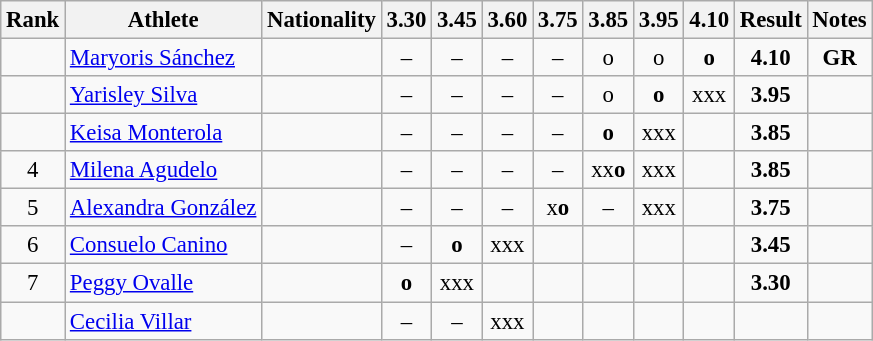<table class="wikitable sortable" style="text-align:center;font-size:95%">
<tr>
<th>Rank</th>
<th>Athlete</th>
<th>Nationality</th>
<th>3.30</th>
<th>3.45</th>
<th>3.60</th>
<th>3.75</th>
<th>3.85</th>
<th>3.95</th>
<th>4.10</th>
<th>Result</th>
<th>Notes</th>
</tr>
<tr>
<td></td>
<td align="left"><a href='#'>Maryoris Sánchez</a></td>
<td align=left></td>
<td>–</td>
<td>–</td>
<td>–</td>
<td>–</td>
<td>o</td>
<td>o</td>
<td><strong>o</strong></td>
<td><strong>4.10</strong></td>
<td><strong>GR</strong></td>
</tr>
<tr>
<td></td>
<td align="left"><a href='#'>Yarisley Silva</a></td>
<td align=left></td>
<td>–</td>
<td>–</td>
<td>–</td>
<td>–</td>
<td>o</td>
<td><strong>o</strong></td>
<td>xxx</td>
<td><strong>3.95</strong></td>
<td></td>
</tr>
<tr>
<td></td>
<td align="left"><a href='#'>Keisa Monterola</a></td>
<td align=left></td>
<td>–</td>
<td>–</td>
<td>–</td>
<td>–</td>
<td><strong>o</strong></td>
<td>xxx</td>
<td></td>
<td><strong>3.85</strong></td>
<td></td>
</tr>
<tr>
<td>4</td>
<td align="left"><a href='#'>Milena Agudelo</a></td>
<td align=left></td>
<td>–</td>
<td>–</td>
<td>–</td>
<td>–</td>
<td>xx<strong>o</strong></td>
<td>xxx</td>
<td></td>
<td><strong>3.85</strong></td>
<td></td>
</tr>
<tr>
<td>5</td>
<td align="left"><a href='#'>Alexandra González</a></td>
<td align=left></td>
<td>–</td>
<td>–</td>
<td>–</td>
<td>x<strong>o</strong></td>
<td>–</td>
<td>xxx</td>
<td></td>
<td><strong>3.75</strong></td>
<td></td>
</tr>
<tr>
<td>6</td>
<td align="left"><a href='#'>Consuelo Canino</a></td>
<td align=left></td>
<td>–</td>
<td><strong>o</strong></td>
<td>xxx</td>
<td></td>
<td></td>
<td></td>
<td></td>
<td><strong>3.45</strong></td>
<td></td>
</tr>
<tr>
<td>7</td>
<td align="left"><a href='#'>Peggy Ovalle</a></td>
<td align=left></td>
<td><strong>o</strong></td>
<td>xxx</td>
<td></td>
<td></td>
<td></td>
<td></td>
<td></td>
<td><strong>3.30</strong></td>
<td></td>
</tr>
<tr>
<td></td>
<td align="left"><a href='#'>Cecilia Villar</a></td>
<td align=left></td>
<td>–</td>
<td>–</td>
<td>xxx</td>
<td></td>
<td></td>
<td></td>
<td></td>
<td><strong></strong></td>
<td></td>
</tr>
</table>
